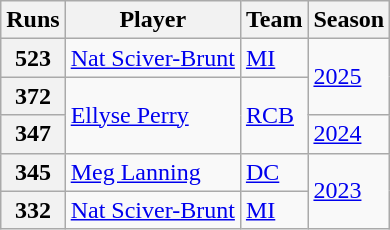<table class="wikitable">
<tr>
<th>Runs</th>
<th>Player</th>
<th>Team</th>
<th>Season</th>
</tr>
<tr>
<th>523</th>
<td><a href='#'>Nat Sciver-Brunt</a></td>
<td><a href='#'>MI</a></td>
<td rowspan="2"><a href='#'>2025</a></td>
</tr>
<tr>
<th>372</th>
<td rowspan="2"><a href='#'>Ellyse Perry</a></td>
<td rowspan="2"><a href='#'>RCB</a></td>
</tr>
<tr>
<th>347</th>
<td><a href='#'>2024</a></td>
</tr>
<tr>
<th>345</th>
<td><a href='#'>Meg Lanning</a></td>
<td><a href='#'>DC</a></td>
<td rowspan="2"><a href='#'>2023</a></td>
</tr>
<tr>
<th>332</th>
<td><a href='#'>Nat Sciver-Brunt</a></td>
<td><a href='#'>MI</a></td>
</tr>
</table>
